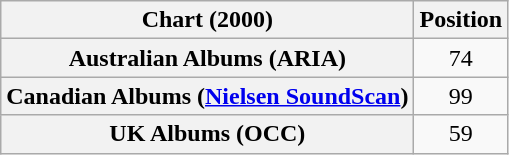<table class="wikitable sortable plainrowheaders" style="text-align:center">
<tr>
<th scope="col">Chart (2000)</th>
<th scope="col">Position</th>
</tr>
<tr>
<th scope="row">Australian Albums (ARIA)</th>
<td>74</td>
</tr>
<tr>
<th scope="row">Canadian Albums (<a href='#'>Nielsen SoundScan</a>)</th>
<td>99</td>
</tr>
<tr>
<th scope="row">UK Albums (OCC)</th>
<td>59</td>
</tr>
</table>
